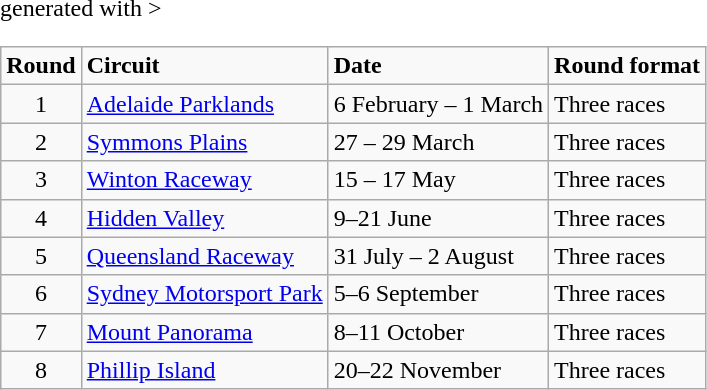<table class="wikitable" <hiddentext>generated with >
<tr style="font-weight:bold">
<td height="14" align="center">Round</td>
<td>Circuit</td>
<td>Date</td>
<td>Round format</td>
</tr>
<tr>
<td height="14" align="center">1</td>
<td><a href='#'>Adelaide Parklands</a></td>
<td>6 February – 1 March</td>
<td>Three races</td>
</tr>
<tr>
<td height="14" align="center">2</td>
<td><a href='#'>Symmons Plains</a></td>
<td>27 – 29 March</td>
<td>Three races</td>
</tr>
<tr>
<td height="14" align="center">3</td>
<td><a href='#'>Winton Raceway</a></td>
<td>15 – 17 May</td>
<td>Three races</td>
</tr>
<tr>
<td height="14" align="center">4</td>
<td><a href='#'>Hidden Valley</a></td>
<td>9–21 June</td>
<td>Three races</td>
</tr>
<tr>
<td height="14" align="center">5</td>
<td><a href='#'>Queensland Raceway</a></td>
<td>31 July – 2 August</td>
<td>Three races</td>
</tr>
<tr>
<td height="14" align="center">6</td>
<td><a href='#'>Sydney Motorsport Park</a></td>
<td>5–6 September</td>
<td>Three races</td>
</tr>
<tr>
<td height="14" align="center">7</td>
<td><a href='#'>Mount Panorama</a></td>
<td>8–11 October</td>
<td>Three races</td>
</tr>
<tr>
<td height="14" align="center">8</td>
<td><a href='#'>Phillip Island</a></td>
<td>20–22 November</td>
<td>Three races</td>
</tr>
</table>
